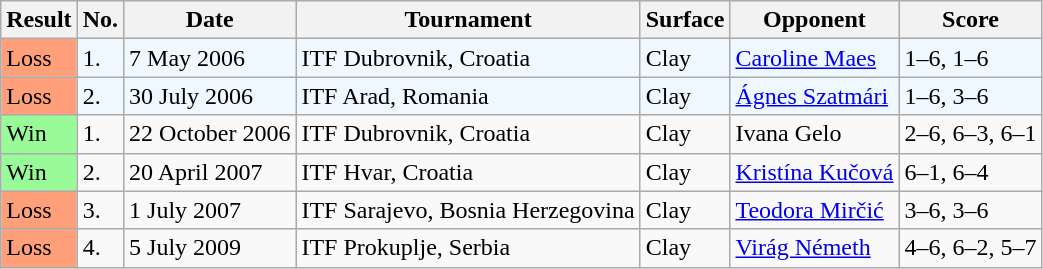<table class="wikitable">
<tr>
<th>Result</th>
<th>No.</th>
<th>Date</th>
<th>Tournament</th>
<th>Surface</th>
<th>Opponent</th>
<th>Score</th>
</tr>
<tr style="background:#f0f8ff;">
<td bgcolor="FFA07A">Loss</td>
<td>1.</td>
<td>7 May 2006</td>
<td>ITF Dubrovnik, Croatia</td>
<td>Clay</td>
<td> <a href='#'>Caroline Maes</a></td>
<td>1–6, 1–6</td>
</tr>
<tr style="background:#f0f8ff;">
<td bgcolor="FFA07A">Loss</td>
<td>2.</td>
<td>30 July 2006</td>
<td>ITF Arad, Romania</td>
<td>Clay</td>
<td> <a href='#'>Ágnes Szatmári</a></td>
<td>1–6, 3–6</td>
</tr>
<tr>
<td bgcolor="98FB98">Win</td>
<td>1.</td>
<td>22 October 2006</td>
<td>ITF Dubrovnik, Croatia</td>
<td>Clay</td>
<td> Ivana Gelo</td>
<td>2–6, 6–3, 6–1</td>
</tr>
<tr>
<td bgcolor="98FB98">Win</td>
<td>2.</td>
<td>20 April 2007</td>
<td>ITF Hvar, Croatia</td>
<td>Clay</td>
<td> <a href='#'>Kristína Kučová</a></td>
<td>6–1, 6–4</td>
</tr>
<tr>
<td bgcolor="FFA07A">Loss</td>
<td>3.</td>
<td>1 July 2007</td>
<td>ITF Sarajevo, Bosnia Herzegovina</td>
<td>Clay</td>
<td> <a href='#'>Teodora Mirčić</a></td>
<td>3–6, 3–6</td>
</tr>
<tr>
<td bgcolor="FFA07A">Loss</td>
<td>4.</td>
<td>5 July 2009</td>
<td>ITF Prokuplje, Serbia</td>
<td>Clay</td>
<td> <a href='#'>Virág Németh</a></td>
<td>4–6, 6–2, 5–7</td>
</tr>
</table>
